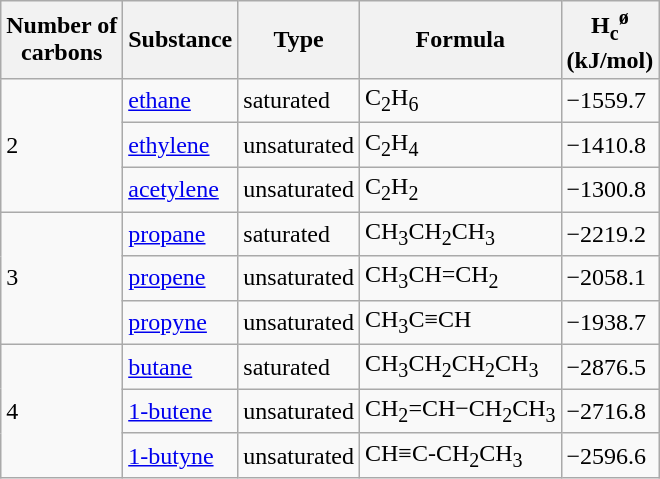<table class="wikitable">
<tr>
<th>Number of<br>carbons</th>
<th>Substance</th>
<th>Type</th>
<th>Formula</th>
<th>H<sub>c</sub><sup>ø</sup><br>(kJ/mol)</th>
</tr>
<tr>
<td rowspan="3">2</td>
<td><a href='#'>ethane</a></td>
<td>saturated</td>
<td>C<sub>2</sub>H<sub>6</sub></td>
<td>−1559.7</td>
</tr>
<tr>
<td><a href='#'>ethylene</a></td>
<td>unsaturated</td>
<td>C<sub>2</sub>H<sub>4</sub></td>
<td>−1410.8</td>
</tr>
<tr>
<td><a href='#'>acetylene</a></td>
<td>unsaturated</td>
<td>C<sub>2</sub>H<sub>2</sub></td>
<td>−1300.8</td>
</tr>
<tr>
<td rowspan="3">3</td>
<td><a href='#'>propane</a></td>
<td>saturated</td>
<td>CH<sub>3</sub>CH<sub>2</sub>CH<sub>3</sub></td>
<td>−2219.2</td>
</tr>
<tr>
<td><a href='#'>propene</a></td>
<td>unsaturated</td>
<td>CH<sub>3</sub>CH=CH<sub>2</sub></td>
<td>−2058.1</td>
</tr>
<tr>
<td><a href='#'>propyne</a></td>
<td>unsaturated</td>
<td>CH<sub>3</sub>C≡CH</td>
<td>−1938.7</td>
</tr>
<tr>
<td rowspan="3">4</td>
<td><a href='#'>butane</a></td>
<td>saturated</td>
<td>CH<sub>3</sub>CH<sub>2</sub>CH<sub>2</sub>CH<sub>3</sub></td>
<td>−2876.5</td>
</tr>
<tr>
<td><a href='#'>1-butene</a></td>
<td>unsaturated</td>
<td>CH<sub>2</sub>=CH−CH<sub>2</sub>CH<sub>3</sub></td>
<td>−2716.8</td>
</tr>
<tr>
<td><a href='#'>1-butyne</a></td>
<td>unsaturated</td>
<td>CH≡C-CH<sub>2</sub>CH<sub>3</sub></td>
<td>−2596.6</td>
</tr>
</table>
